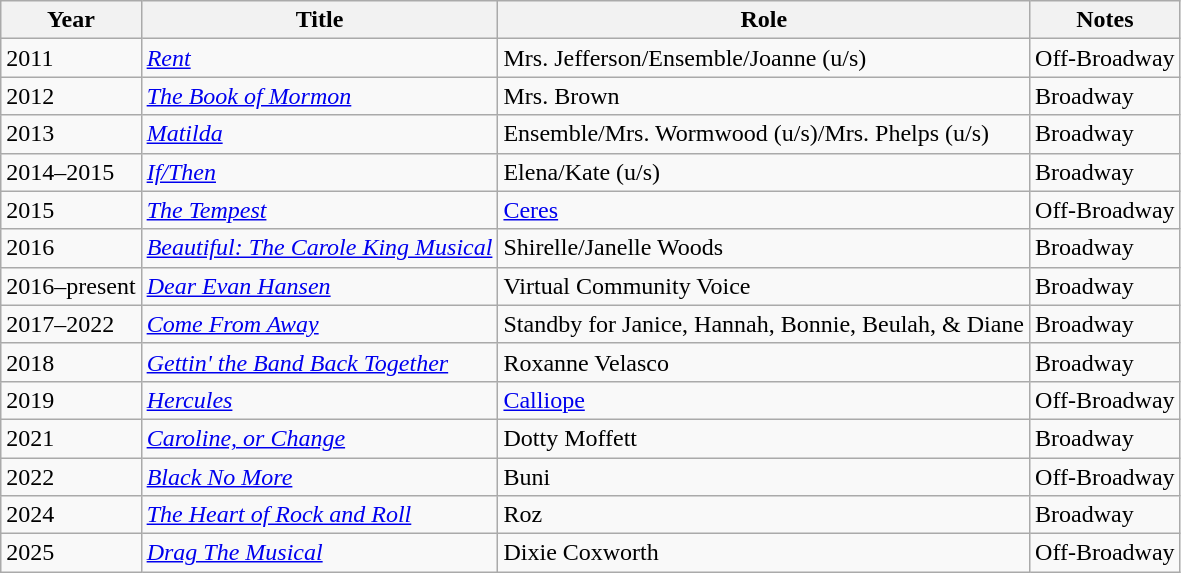<table class="wikitable sortable">
<tr>
<th>Year</th>
<th>Title</th>
<th>Role</th>
<th>Notes</th>
</tr>
<tr>
<td>2011</td>
<td><em><a href='#'>Rent</a></em></td>
<td>Mrs. Jefferson/Ensemble/Joanne (u/s)</td>
<td>Off-Broadway</td>
</tr>
<tr>
<td>2012</td>
<td><em><a href='#'>The Book of Mormon</a></em></td>
<td>Mrs. Brown</td>
<td>Broadway</td>
</tr>
<tr>
<td>2013</td>
<td><em><a href='#'>Matilda</a></em></td>
<td>Ensemble/Mrs. Wormwood (u/s)/Mrs. Phelps (u/s)</td>
<td>Broadway</td>
</tr>
<tr>
<td>2014–2015</td>
<td><em><a href='#'>If/Then</a></em></td>
<td>Elena/Kate (u/s)</td>
<td>Broadway</td>
</tr>
<tr>
<td>2015</td>
<td><em><a href='#'>The Tempest</a></em></td>
<td><a href='#'>Ceres</a></td>
<td>Off-Broadway</td>
</tr>
<tr>
<td>2016</td>
<td><em><a href='#'>Beautiful: The Carole King Musical</a></em></td>
<td>Shirelle/Janelle Woods</td>
<td>Broadway</td>
</tr>
<tr>
<td>2016–present</td>
<td><em><a href='#'>Dear Evan Hansen</a></em></td>
<td>Virtual Community Voice</td>
<td>Broadway</td>
</tr>
<tr>
<td>2017–2022</td>
<td><em><a href='#'>Come From Away</a></em></td>
<td>Standby for Janice, Hannah, Bonnie, Beulah, & Diane</td>
<td>Broadway</td>
</tr>
<tr>
<td>2018</td>
<td><em><a href='#'>Gettin' the Band Back Together</a></em></td>
<td>Roxanne Velasco</td>
<td>Broadway</td>
</tr>
<tr>
<td>2019</td>
<td><em><a href='#'>Hercules</a></em></td>
<td><a href='#'>Calliope</a></td>
<td>Off-Broadway</td>
</tr>
<tr>
<td>2021</td>
<td><em><a href='#'>Caroline, or Change</a></em></td>
<td>Dotty Moffett</td>
<td>Broadway</td>
</tr>
<tr>
<td>2022</td>
<td><em><a href='#'>Black No More</a></em></td>
<td>Buni</td>
<td>Off-Broadway</td>
</tr>
<tr>
<td>2024</td>
<td><em><a href='#'>The Heart of Rock and Roll</a></em></td>
<td>Roz</td>
<td>Broadway</td>
</tr>
<tr>
<td>2025</td>
<td><em><a href='#'>Drag The Musical</a></em></td>
<td>Dixie Coxworth</td>
<td>Off-Broadway</td>
</tr>
</table>
